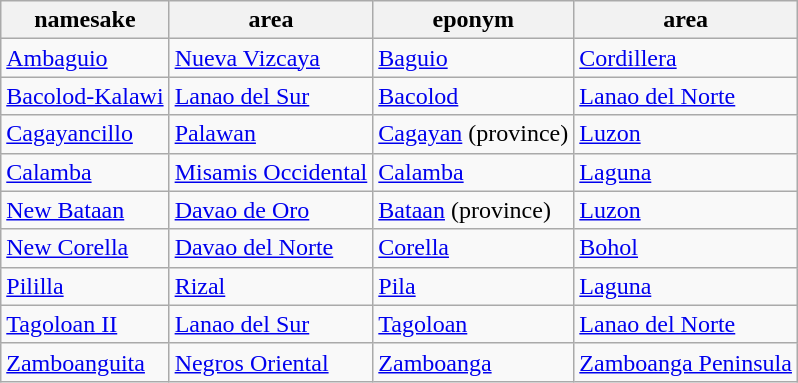<table class="wikitable sortable">
<tr>
<th>namesake</th>
<th>area</th>
<th>eponym</th>
<th>area</th>
</tr>
<tr>
<td><a href='#'>Ambaguio</a></td>
<td><a href='#'>Nueva Vizcaya</a></td>
<td><a href='#'>Baguio</a></td>
<td><a href='#'>Cordillera</a></td>
</tr>
<tr>
<td><a href='#'>Bacolod-Kalawi</a></td>
<td><a href='#'>Lanao del Sur</a></td>
<td><a href='#'>Bacolod</a></td>
<td><a href='#'>Lanao del Norte</a></td>
</tr>
<tr>
<td><a href='#'>Cagayancillo</a></td>
<td><a href='#'>Palawan</a></td>
<td><a href='#'>Cagayan</a> (province)</td>
<td><a href='#'>Luzon</a></td>
</tr>
<tr>
<td><a href='#'>Calamba</a></td>
<td><a href='#'>Misamis Occidental</a></td>
<td><a href='#'>Calamba</a></td>
<td><a href='#'>Laguna</a></td>
</tr>
<tr>
<td><a href='#'>New Bataan</a></td>
<td><a href='#'>Davao de Oro</a></td>
<td><a href='#'>Bataan</a> (province)</td>
<td><a href='#'>Luzon</a></td>
</tr>
<tr>
<td><a href='#'>New Corella</a></td>
<td><a href='#'>Davao del Norte</a></td>
<td><a href='#'>Corella</a></td>
<td><a href='#'>Bohol</a></td>
</tr>
<tr>
<td><a href='#'>Pililla</a></td>
<td><a href='#'>Rizal</a></td>
<td><a href='#'>Pila</a></td>
<td><a href='#'>Laguna</a></td>
</tr>
<tr>
<td><a href='#'>Tagoloan II</a></td>
<td><a href='#'>Lanao del Sur</a></td>
<td><a href='#'>Tagoloan</a></td>
<td><a href='#'>Lanao del Norte</a></td>
</tr>
<tr>
<td><a href='#'>Zamboanguita</a></td>
<td><a href='#'>Negros Oriental</a></td>
<td><a href='#'>Zamboanga</a></td>
<td><a href='#'>Zamboanga Peninsula</a></td>
</tr>
</table>
